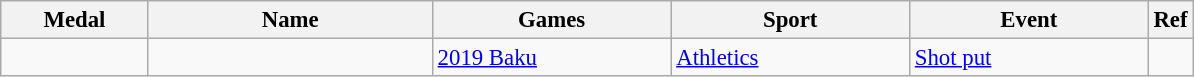<table class="wikitable sortable" style="font-size: 95%;">
<tr>
<th style="width:6em">Medal</th>
<th style="width:12em">Name</th>
<th style="width:10em">Games</th>
<th style="width:10em">Sport</th>
<th style="width:10em">Event</th>
<th style="width:0.5em"; class="unsortable">Ref</th>
</tr>
<tr>
<td></td>
<td></td>
<td> <a href='#'>2019 Baku</a></td>
<td> <a href='#'>Athletics</a></td>
<td><a href='#'>Shot put</a></td>
<td></td>
</tr>
</table>
